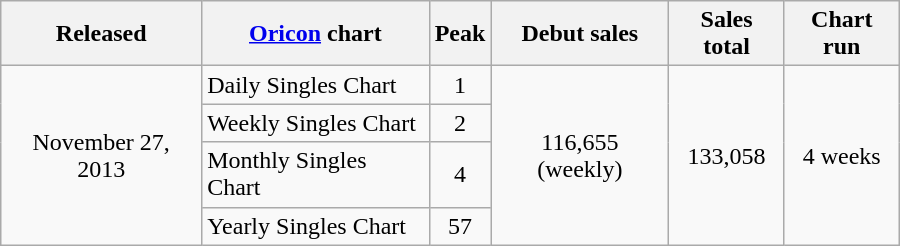<table class="wikitable" style="width:600px;">
<tr>
<th style="text-align:center;">Released</th>
<th style="text-align:center;"><a href='#'>Oricon</a> chart</th>
<th style="text-align:center;">Peak</th>
<th style="text-align:center;">Debut sales</th>
<th style="text-align:center;">Sales total</th>
<th style="text-align:center;">Chart run</th>
</tr>
<tr>
<td style="text-align:center;" rowspan="4">November 27, 2013</td>
<td align="left">Daily Singles Chart</td>
<td style="text-align:center;">1</td>
<td style="text-align:center;" rowspan="4">116,655 (weekly)</td>
<td style="text-align:center;" rowspan="4">133,058</td>
<td style="text-align:center;" rowspan="4">4 weeks</td>
</tr>
<tr>
<td align="left">Weekly Singles Chart</td>
<td style="text-align:center;">2</td>
</tr>
<tr>
<td align="left">Monthly Singles Chart</td>
<td style="text-align:center;">4</td>
</tr>
<tr>
<td align="left">Yearly Singles Chart</td>
<td style="text-align:center;">57</td>
</tr>
</table>
